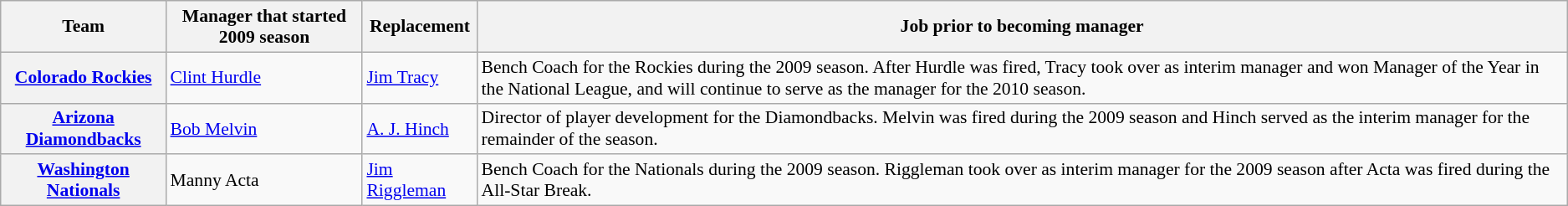<table class="wikitable" style="font-size:90%;">
<tr>
<th>Team</th>
<th>Manager that started 2009 season</th>
<th>Replacement</th>
<th>Job prior to becoming manager</th>
</tr>
<tr>
<th><a href='#'>Colorado Rockies</a></th>
<td><a href='#'>Clint Hurdle</a></td>
<td><a href='#'>Jim Tracy</a></td>
<td>Bench Coach for the Rockies during the 2009 season. After Hurdle was fired, Tracy took over as interim manager and won Manager of the Year in the National League, and will continue to serve as the manager for the 2010 season.</td>
</tr>
<tr>
<th><a href='#'>Arizona Diamondbacks</a></th>
<td><a href='#'>Bob Melvin</a></td>
<td><a href='#'>A. J. Hinch</a></td>
<td>Director of player development for the Diamondbacks. Melvin was fired during the 2009 season and Hinch served as the interim manager for the remainder of the season.</td>
</tr>
<tr>
<th><a href='#'>Washington Nationals</a></th>
<td>Manny Acta</td>
<td><a href='#'>Jim Riggleman</a></td>
<td>Bench Coach for the Nationals during the 2009 season. Riggleman took over as interim manager for the 2009 season after Acta was fired during the All-Star Break.</td>
</tr>
</table>
